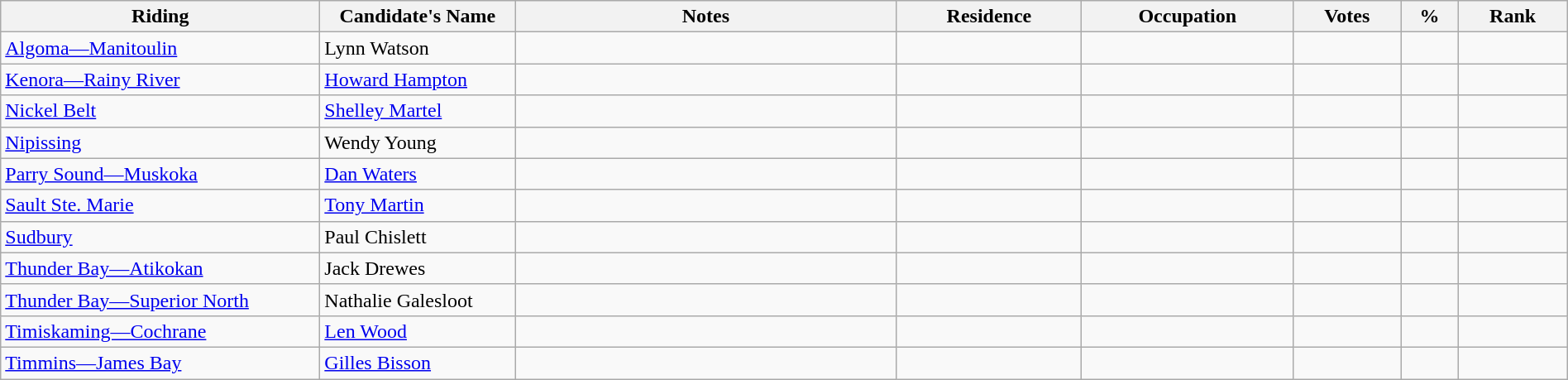<table class="wikitable sortable" width="100%">
<tr>
<th style="width:250px;">Riding<br></th>
<th style="width:150px;">Candidate's Name</th>
<th style="width:300px;">Notes</th>
<th>Residence</th>
<th>Occupation</th>
<th>Votes</th>
<th>%</th>
<th>Rank</th>
</tr>
<tr>
<td><a href='#'>Algoma—Manitoulin</a></td>
<td>Lynn Watson</td>
<td></td>
<td></td>
<td></td>
<td></td>
<td></td>
<td></td>
</tr>
<tr>
<td><a href='#'>Kenora—Rainy River</a></td>
<td><a href='#'>Howard Hampton</a></td>
<td></td>
<td></td>
<td></td>
<td></td>
<td></td>
<td></td>
</tr>
<tr>
<td><a href='#'>Nickel Belt</a></td>
<td><a href='#'>Shelley Martel</a></td>
<td></td>
<td></td>
<td></td>
<td></td>
<td></td>
<td></td>
</tr>
<tr>
<td><a href='#'>Nipissing</a></td>
<td>Wendy Young</td>
<td></td>
<td></td>
<td></td>
<td></td>
<td></td>
<td></td>
</tr>
<tr>
<td><a href='#'>Parry Sound—Muskoka</a></td>
<td><a href='#'>Dan Waters</a></td>
<td></td>
<td></td>
<td></td>
<td></td>
<td></td>
<td></td>
</tr>
<tr>
<td><a href='#'>Sault Ste. Marie</a></td>
<td><a href='#'>Tony Martin</a></td>
<td></td>
<td></td>
<td></td>
<td></td>
<td></td>
<td></td>
</tr>
<tr>
<td><a href='#'>Sudbury</a></td>
<td>Paul Chislett</td>
<td></td>
<td></td>
<td></td>
<td></td>
<td></td>
<td></td>
</tr>
<tr>
<td><a href='#'>Thunder Bay—Atikokan</a></td>
<td>Jack Drewes</td>
<td></td>
<td></td>
<td></td>
<td></td>
<td></td>
<td></td>
</tr>
<tr>
<td><a href='#'>Thunder Bay—Superior North</a></td>
<td>Nathalie Galesloot</td>
<td></td>
<td></td>
<td></td>
<td></td>
<td></td>
<td></td>
</tr>
<tr>
<td><a href='#'>Timiskaming—Cochrane</a></td>
<td><a href='#'>Len Wood</a></td>
<td></td>
<td></td>
<td></td>
<td></td>
<td></td>
<td></td>
</tr>
<tr>
<td><a href='#'>Timmins—James Bay</a></td>
<td><a href='#'>Gilles Bisson</a></td>
<td></td>
<td></td>
<td></td>
<td></td>
<td></td>
<td></td>
</tr>
</table>
